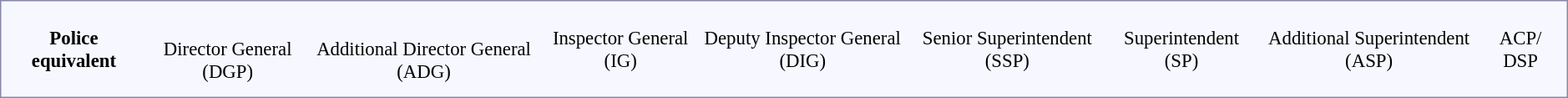<table style="border:1px solid #8888aa; background-color:#f7f8ff; padding:5px; font-size:95%; margin: 0px 12px 12px 0px;">
<tr style="text-align:center;">
<td rowspan=1><strong>Police equivalent</strong></td>
<td colspan=4></td>
<td style="vertical-align:top;" colspan=2 rowspan=1><br><table style="background-color: transparent; text-align: center;">
<tr>
<td>Director General (DGP)</td>
<td>Additional Director General (ADG)</td>
</tr>
</table>
</td>
<td colspan=2>Inspector General (IG)</td>
<td colspan=2>Deputy Inspector General (DIG)</td>
<td colspan=2>Senior Superintendent (SSP)</td>
<td colspan=2>Superintendent (SP)</td>
<td colspan=2>Additional Superintendent (ASP)</td>
<td colspan=6>ACP/ DSP</td>
</tr>
</table>
